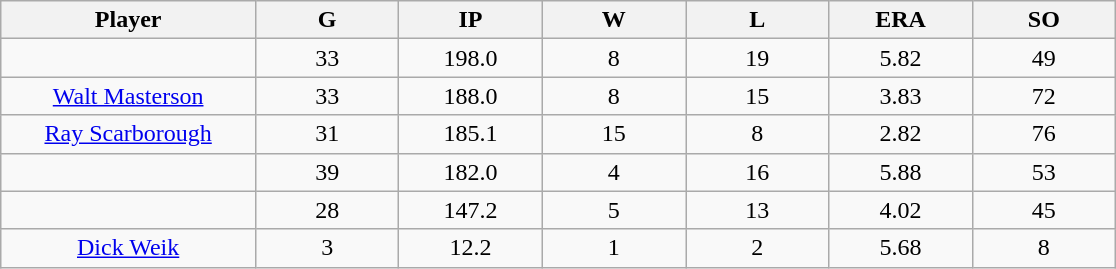<table class="wikitable sortable">
<tr>
<th bgcolor="#DDDDFF" width="16%">Player</th>
<th bgcolor="#DDDDFF" width="9%">G</th>
<th bgcolor="#DDDDFF" width="9%">IP</th>
<th bgcolor="#DDDDFF" width="9%">W</th>
<th bgcolor="#DDDDFF" width="9%">L</th>
<th bgcolor="#DDDDFF" width="9%">ERA</th>
<th bgcolor="#DDDDFF" width="9%">SO</th>
</tr>
<tr align="center">
<td></td>
<td>33</td>
<td>198.0</td>
<td>8</td>
<td>19</td>
<td>5.82</td>
<td>49</td>
</tr>
<tr align="center">
<td><a href='#'>Walt Masterson</a></td>
<td>33</td>
<td>188.0</td>
<td>8</td>
<td>15</td>
<td>3.83</td>
<td>72</td>
</tr>
<tr align=center>
<td><a href='#'>Ray Scarborough</a></td>
<td>31</td>
<td>185.1</td>
<td>15</td>
<td>8</td>
<td>2.82</td>
<td>76</td>
</tr>
<tr align=center>
<td></td>
<td>39</td>
<td>182.0</td>
<td>4</td>
<td>16</td>
<td>5.88</td>
<td>53</td>
</tr>
<tr align="center">
<td></td>
<td>28</td>
<td>147.2</td>
<td>5</td>
<td>13</td>
<td>4.02</td>
<td>45</td>
</tr>
<tr align="center">
<td><a href='#'>Dick Weik</a></td>
<td>3</td>
<td>12.2</td>
<td>1</td>
<td>2</td>
<td>5.68</td>
<td>8</td>
</tr>
</table>
